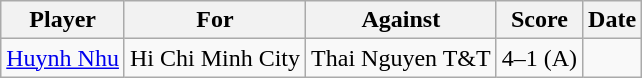<table class="wikitable">
<tr>
<th>Player</th>
<th>For</th>
<th>Against</th>
<th>Score</th>
<th>Date</th>
</tr>
<tr>
<td> <a href='#'>Huynh Nhu</a></td>
<td>Hi Chi Minh City</td>
<td>Thai Nguyen T&T</td>
<td>4–1 (A)</td>
<td></td>
</tr>
</table>
